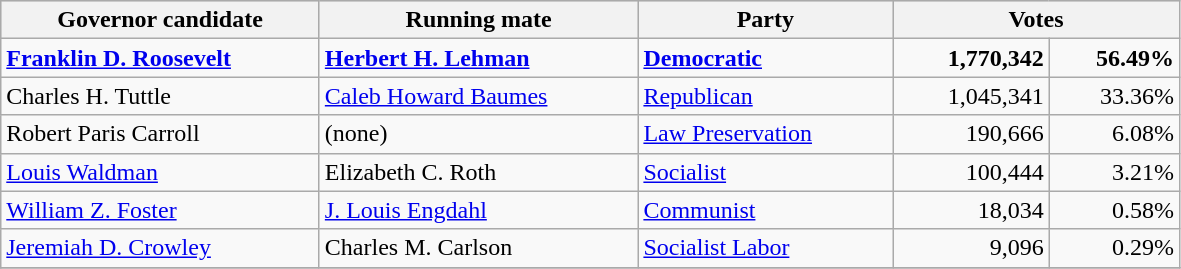<table class=wikitable>
<tr bgcolor=lightgrey>
<th width="20%">Governor candidate</th>
<th width="20%">Running mate</th>
<th width="16%">Party</th>
<th width="18%" colspan="2">Votes</th>
</tr>
<tr>
<td><strong><a href='#'>Franklin D. Roosevelt</a></strong></td>
<td><strong><a href='#'>Herbert H. Lehman</a></strong></td>
<td><strong><a href='#'>Democratic</a></strong></td>
<td align="right"><strong>1,770,342</strong></td>
<td align="right"><strong>56.49%</strong></td>
</tr>
<tr>
<td>Charles H. Tuttle</td>
<td><a href='#'>Caleb Howard Baumes</a></td>
<td><a href='#'>Republican</a></td>
<td align="right">1,045,341</td>
<td align="right">33.36%</td>
</tr>
<tr>
<td>Robert Paris Carroll</td>
<td>(none)</td>
<td><a href='#'>Law Preservation</a></td>
<td align="right">190,666</td>
<td align="right">6.08%</td>
</tr>
<tr>
<td><a href='#'>Louis Waldman</a></td>
<td>Elizabeth C. Roth</td>
<td><a href='#'>Socialist</a></td>
<td align="right">100,444</td>
<td align="right">3.21%</td>
</tr>
<tr>
<td><a href='#'>William Z. Foster</a></td>
<td><a href='#'>J. Louis Engdahl</a></td>
<td><a href='#'>Communist</a></td>
<td align="right">18,034</td>
<td align="right">0.58%</td>
</tr>
<tr>
<td><a href='#'>Jeremiah D. Crowley</a></td>
<td>Charles M. Carlson</td>
<td><a href='#'>Socialist Labor</a></td>
<td align="right">9,096</td>
<td align="right">0.29%</td>
</tr>
<tr>
</tr>
</table>
